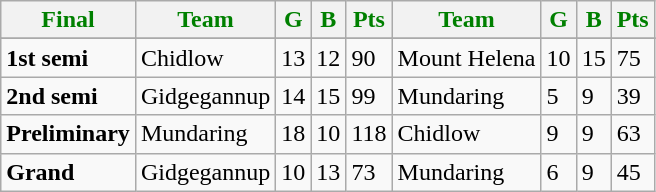<table class="wikitable">
<tr>
<th style="color:green">Final</th>
<th style="color:green">Team</th>
<th style="color:green">G</th>
<th style="color:green">B</th>
<th style="color:green">Pts</th>
<th style="color:green">Team</th>
<th style="color:green">G</th>
<th style="color:green">B</th>
<th style="color:green">Pts</th>
</tr>
<tr>
</tr>
<tr>
<td><strong>1st semi</strong></td>
<td>Chidlow</td>
<td>13</td>
<td>12</td>
<td>90</td>
<td>Mount Helena</td>
<td>10</td>
<td>15</td>
<td>75</td>
</tr>
<tr>
<td><strong>2nd semi</strong></td>
<td>Gidgegannup</td>
<td>14</td>
<td>15</td>
<td>99</td>
<td>Mundaring</td>
<td>5</td>
<td>9</td>
<td>39</td>
</tr>
<tr>
<td><strong>Preliminary</strong></td>
<td>Mundaring</td>
<td>18</td>
<td>10</td>
<td>118</td>
<td>Chidlow</td>
<td>9</td>
<td>9</td>
<td>63</td>
</tr>
<tr>
<td><strong>Grand</strong></td>
<td>Gidgegannup</td>
<td>10</td>
<td>13</td>
<td>73</td>
<td>Mundaring</td>
<td>6</td>
<td>9</td>
<td>45</td>
</tr>
</table>
